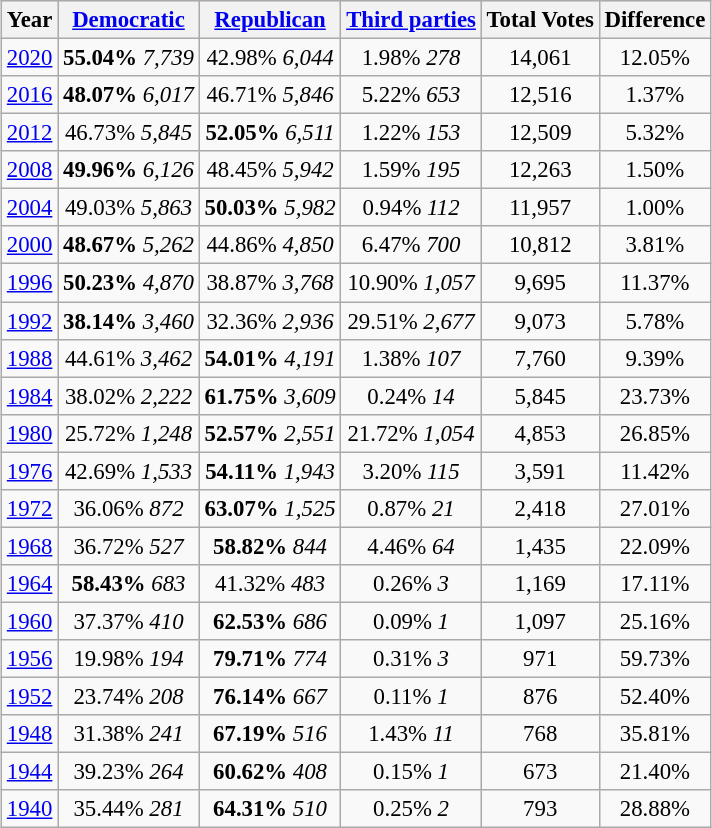<table class="wikitable mw-collapsible" style="float:center; margin:1em; font-size:95%;">
<tr style="background:lightgrey;">
<th>Year</th>
<th><a href='#'>Democratic</a></th>
<th><a href='#'>Republican</a></th>
<th><a href='#'>Third parties</a></th>
<th>Total Votes</th>
<th>Difference</th>
</tr>
<tr>
<td align="center" ><a href='#'>2020</a></td>
<td align="center" ><strong>55.04%</strong> <em>7,739</em></td>
<td align="center" >42.98% <em>6,044</em></td>
<td align="center" >1.98% <em>278</em></td>
<td align="center" >14,061</td>
<td align="center" >12.05%</td>
</tr>
<tr>
<td align="center" ><a href='#'>2016</a></td>
<td align="center" ><strong>48.07%</strong> <em>6,017</em></td>
<td align="center" >46.71% <em>5,846</em></td>
<td align="center" >5.22% <em>653</em></td>
<td align="center" >12,516</td>
<td align="center" >1.37%</td>
</tr>
<tr>
<td align="center" ><a href='#'>2012</a></td>
<td align="center" >46.73% <em>5,845</em></td>
<td align="center" ><strong>52.05%</strong> <em>6,511</em></td>
<td align="center" >1.22% <em>153</em></td>
<td align="center" >12,509</td>
<td align="center" >5.32%</td>
</tr>
<tr>
<td align="center" ><a href='#'>2008</a></td>
<td align="center" ><strong>49.96%</strong> <em>6,126</em></td>
<td align="center" >48.45% <em>5,942</em></td>
<td align="center" >1.59% <em>195</em></td>
<td align="center" >12,263</td>
<td align="center" >1.50%</td>
</tr>
<tr>
<td align="center" ><a href='#'>2004</a></td>
<td align="center" >49.03% <em>5,863</em></td>
<td align="center" ><strong>50.03%</strong> <em>5,982</em></td>
<td align="center" >0.94% <em>112</em></td>
<td align="center" >11,957</td>
<td align="center" >1.00%</td>
</tr>
<tr>
<td align="center" ><a href='#'>2000</a></td>
<td align="center" ><strong>48.67%</strong> <em>5,262</em></td>
<td align="center" >44.86% <em>4,850</em></td>
<td align="center" >6.47% <em>700</em></td>
<td align="center" >10,812</td>
<td align="center" >3.81%</td>
</tr>
<tr>
<td align="center" ><a href='#'>1996</a></td>
<td align="center" ><strong>50.23%</strong> <em>4,870</em></td>
<td align="center" >38.87% <em>3,768</em></td>
<td align="center" >10.90% <em>1,057</em></td>
<td align="center" >9,695</td>
<td align="center" >11.37%</td>
</tr>
<tr>
<td align="center" ><a href='#'>1992</a></td>
<td align="center" ><strong>38.14%</strong> <em>3,460</em></td>
<td align="center" >32.36% <em>2,936</em></td>
<td align="center" >29.51% <em>2,677</em></td>
<td align="center" >9,073</td>
<td align="center" >5.78%</td>
</tr>
<tr>
<td align="center" ><a href='#'>1988</a></td>
<td align="center" >44.61% <em>3,462</em></td>
<td align="center" ><strong>54.01%</strong> <em>4,191</em></td>
<td align="center" >1.38% <em>107</em></td>
<td align="center" >7,760</td>
<td align="center" >9.39%</td>
</tr>
<tr>
<td align="center" ><a href='#'>1984</a></td>
<td align="center" >38.02% <em>2,222</em></td>
<td align="center" ><strong>61.75%</strong> <em>3,609</em></td>
<td align="center" >0.24% <em>14</em></td>
<td align="center" >5,845</td>
<td align="center" >23.73%</td>
</tr>
<tr>
<td align="center" ><a href='#'>1980</a></td>
<td align="center" >25.72% <em>1,248</em></td>
<td align="center" ><strong>52.57%</strong> <em>2,551</em></td>
<td align="center" >21.72% <em>1,054</em></td>
<td align="center" >4,853</td>
<td align="center" >26.85%</td>
</tr>
<tr>
<td align="center" ><a href='#'>1976</a></td>
<td align="center" >42.69% <em>1,533</em></td>
<td align="center" ><strong>54.11%</strong> <em>1,943</em></td>
<td align="center" >3.20% <em>115</em></td>
<td align="center" >3,591</td>
<td align="center" >11.42%</td>
</tr>
<tr>
<td align="center" ><a href='#'>1972</a></td>
<td align="center" >36.06% <em>872</em></td>
<td align="center" ><strong>63.07%</strong> <em>1,525</em></td>
<td align="center" >0.87% <em>21</em></td>
<td align="center" >2,418</td>
<td align="center" >27.01%</td>
</tr>
<tr>
<td align="center" ><a href='#'>1968</a></td>
<td align="center" >36.72% <em>527</em></td>
<td align="center" ><strong>58.82%</strong> <em>844</em></td>
<td align="center" >4.46% <em>64</em></td>
<td align="center" >1,435</td>
<td align="center" >22.09%</td>
</tr>
<tr>
<td align="center" ><a href='#'>1964</a></td>
<td align="center" ><strong>58.43%</strong> <em>683</em></td>
<td align="center" >41.32% <em>483</em></td>
<td align="center" >0.26% <em>3</em></td>
<td align="center" >1,169</td>
<td align="center" >17.11%</td>
</tr>
<tr>
<td align="center" ><a href='#'>1960</a></td>
<td align="center" >37.37% <em>410</em></td>
<td align="center" ><strong>62.53%</strong> <em>686</em></td>
<td align="center" >0.09% <em>1</em></td>
<td align="center" >1,097</td>
<td align="center" >25.16%</td>
</tr>
<tr>
<td align="center" ><a href='#'>1956</a></td>
<td align="center" >19.98% <em>194</em></td>
<td align="center" ><strong>79.71%</strong> <em>774</em></td>
<td align="center" >0.31% <em>3</em></td>
<td align="center" >971</td>
<td align="center" >59.73%</td>
</tr>
<tr>
<td align="center" ><a href='#'>1952</a></td>
<td align="center" >23.74% <em>208</em></td>
<td align="center" ><strong>76.14%</strong> <em>667</em></td>
<td align="center" >0.11% <em>1</em></td>
<td align="center" >876</td>
<td align="center" >52.40%</td>
</tr>
<tr>
<td align="center" ><a href='#'>1948</a></td>
<td align="center" >31.38% <em>241</em></td>
<td align="center" ><strong>67.19%</strong> <em>516</em></td>
<td align="center" >1.43% <em>11</em></td>
<td align="center" >768</td>
<td align="center" >35.81%</td>
</tr>
<tr>
<td align="center" ><a href='#'>1944</a></td>
<td align="center" >39.23% <em>264</em></td>
<td align="center" ><strong>60.62%</strong> <em>408</em></td>
<td align="center" >0.15% <em>1</em></td>
<td align="center" >673</td>
<td align="center" >21.40%</td>
</tr>
<tr>
<td align="center" ><a href='#'>1940</a></td>
<td align="center" >35.44% <em>281</em></td>
<td align="center" ><strong>64.31%</strong> <em>510</em></td>
<td align="center" >0.25% <em>2</em></td>
<td align="center" >793</td>
<td align="center" >28.88%</td>
</tr>
</table>
